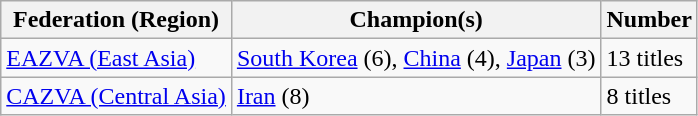<table class="wikitable">
<tr>
<th>Federation (Region)</th>
<th>Champion(s)</th>
<th>Number</th>
</tr>
<tr>
<td><a href='#'>EAZVA (East Asia)</a></td>
<td><a href='#'>South Korea</a> (6), <a href='#'>China</a> (4), <a href='#'>Japan</a> (3)</td>
<td>13 titles</td>
</tr>
<tr>
<td><a href='#'>CAZVA (Central Asia)</a></td>
<td><a href='#'>Iran</a> (8)</td>
<td>8 titles</td>
</tr>
</table>
